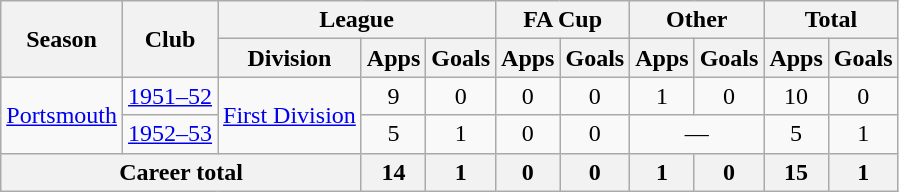<table class="wikitable" style="text-align:center">
<tr>
<th rowspan="2">Season</th>
<th rowspan="2">Club</th>
<th colspan="3">League</th>
<th colspan="2">FA Cup</th>
<th colspan="2">Other</th>
<th colspan="2">Total</th>
</tr>
<tr>
<th>Division</th>
<th>Apps</th>
<th>Goals</th>
<th>Apps</th>
<th>Goals</th>
<th>Apps</th>
<th>Goals</th>
<th>Apps</th>
<th>Goals</th>
</tr>
<tr>
<td rowspan="2"><a href='#'>Portsmouth</a></td>
<td><a href='#'>1951–52</a></td>
<td rowspan="2"><a href='#'>First Division</a></td>
<td>9</td>
<td>0</td>
<td>0</td>
<td>0</td>
<td>1</td>
<td>0</td>
<td>10</td>
<td>0</td>
</tr>
<tr>
<td><a href='#'>1952–53</a></td>
<td>5</td>
<td>1</td>
<td>0</td>
<td>0</td>
<td colspan="2">—</td>
<td>5</td>
<td>1</td>
</tr>
<tr>
<th colspan="3">Career total</th>
<th>14</th>
<th>1</th>
<th>0</th>
<th>0</th>
<th>1</th>
<th>0</th>
<th>15</th>
<th>1</th>
</tr>
</table>
